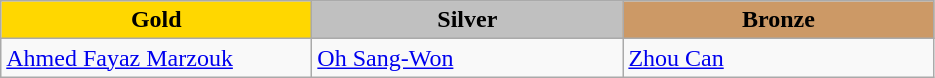<table class="wikitable" style="text-align:left">
<tr align="center">
<td width=200 bgcolor=gold><strong>Gold</strong></td>
<td width=200 bgcolor=silver><strong>Silver</strong></td>
<td width=200 bgcolor=CC9966><strong>Bronze</strong></td>
</tr>
<tr>
<td><a href='#'>Ahmed Fayaz Marzouk</a><br><em></em></td>
<td><a href='#'>Oh Sang-Won</a><br><em></em></td>
<td><a href='#'>Zhou Can</a><br><em></em></td>
</tr>
</table>
